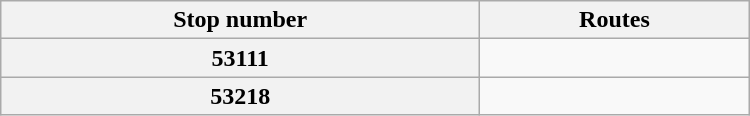<table class="wikitable" width="500">
<tr>
<th>Stop number</th>
<th scope="col">Routes</th>
</tr>
<tr>
<th>53111</th>
<td></td>
</tr>
<tr>
<th>53218</th>
<td></td>
</tr>
</table>
